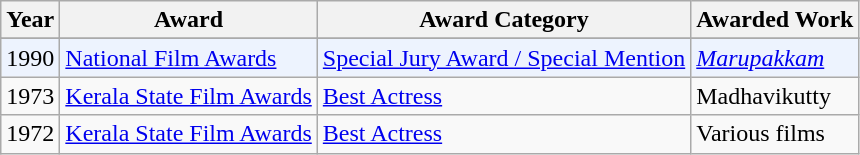<table class="wikitable">
<tr>
<th>Year</th>
<th>Award</th>
<th>Award Category</th>
<th>Awarded Work</th>
</tr>
<tr>
</tr>
<tr bgcolor=#edf3fe>
<td>1990</td>
<td><a href='#'>National Film Awards</a></td>
<td><a href='#'>Special Jury Award / Special Mention</a></td>
<td><em><a href='#'>Marupakkam</a></em></td>
</tr>
<tr>
<td>1973</td>
<td><a href='#'>Kerala State Film Awards</a></td>
<td><a href='#'>Best Actress</a></td>
<td>Madhavikutty</td>
</tr>
<tr>
<td>1972</td>
<td><a href='#'>Kerala State Film Awards</a></td>
<td><a href='#'>Best Actress</a></td>
<td>Various films</td>
</tr>
</table>
